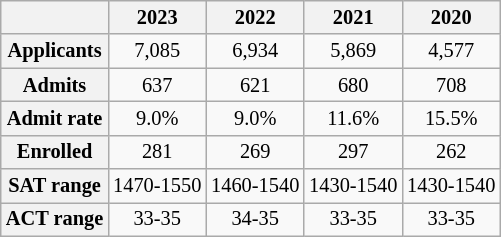<table style="float:right; font-size:85%; margin:10px; text-align:center; font-size:85%; margin:auto;" class="wikitable">
<tr>
<th> </th>
<th>2023</th>
<th>2022</th>
<th>2021</th>
<th>2020</th>
</tr>
<tr align="center">
<th>Applicants</th>
<td>7,085</td>
<td>6,934</td>
<td>5,869</td>
<td>4,577</td>
</tr>
<tr align="center">
<th>Admits</th>
<td>637</td>
<td>621</td>
<td>680</td>
<td>708</td>
</tr>
<tr align="center">
<th>Admit rate</th>
<td>9.0%</td>
<td>9.0%</td>
<td>11.6%</td>
<td>15.5%</td>
</tr>
<tr align="center">
<th>Enrolled</th>
<td>281</td>
<td>269</td>
<td>297</td>
<td>262</td>
</tr>
<tr align="center">
<th>SAT range</th>
<td>1470-1550</td>
<td>1460-1540</td>
<td>1430-1540</td>
<td>1430-1540</td>
</tr>
<tr align="center">
<th>ACT range</th>
<td>33-35</td>
<td>34-35</td>
<td>33-35</td>
<td>33-35</td>
</tr>
</table>
